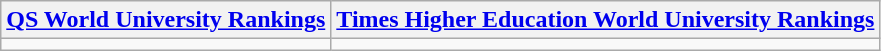<table class="wikitable">
<tr>
<th><a href='#'>QS World University Rankings</a><br></th>
<th><a href='#'>Times Higher Education World University Rankings</a></th>
</tr>
<tr>
<td></td>
<td></td>
</tr>
</table>
